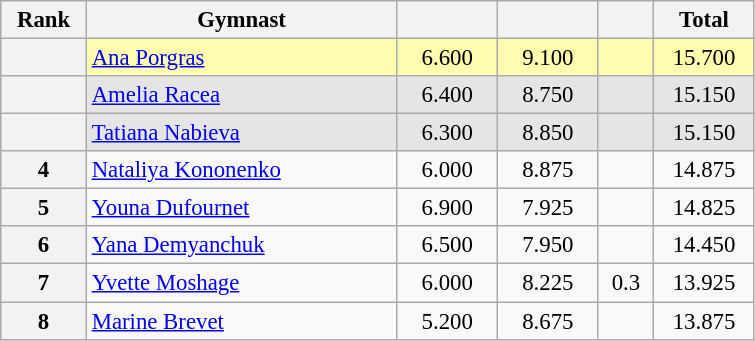<table class="wikitable sortable" style="text-align:center; font-size:95%">
<tr>
<th scope="col" style="width:50px;">Rank</th>
<th scope="col" style="width:200px;">Gymnast</th>
<th scope="col" style="width:60px;"></th>
<th scope="col" style="width:60px;"></th>
<th scope="col" style="width:30px;"></th>
<th scope="col" style="width:60px;">Total</th>
</tr>
<tr style="background:#fffcaf;">
<th scope=row style="text-align:center"></th>
<td style="text-align:left;"> <a href='#'>Ana Porgras</a></td>
<td>6.600</td>
<td>9.100</td>
<td></td>
<td>15.700</td>
</tr>
<tr style="background:#e5e5e5;">
<th scope=row style="text-align:center"></th>
<td style="text-align:left;"> <a href='#'>Amelia Racea</a></td>
<td>6.400</td>
<td>8.750</td>
<td></td>
<td>15.150</td>
</tr>
<tr style="background:#e5e5e5;">
<th scope=row style="text-align:center"></th>
<td style="text-align:left;"> <a href='#'>Tatiana Nabieva</a></td>
<td>6.300</td>
<td>8.850</td>
<td></td>
<td>15.150</td>
</tr>
<tr>
<th scope=row style="text-align:center">4</th>
<td style="text-align:left;"> <a href='#'>Nataliya Kononenko</a></td>
<td>6.000</td>
<td>8.875</td>
<td></td>
<td>14.875</td>
</tr>
<tr>
<th scope=row style="text-align:center">5</th>
<td style="text-align:left;"> <a href='#'>Youna Dufournet</a></td>
<td>6.900</td>
<td>7.925</td>
<td></td>
<td>14.825</td>
</tr>
<tr>
<th scope=row style="text-align:center">6</th>
<td style="text-align:left;"> <a href='#'>Yana Demyanchuk</a></td>
<td>6.500</td>
<td>7.950</td>
<td></td>
<td>14.450</td>
</tr>
<tr>
<th scope=row style="text-align:center">7</th>
<td style="text-align:left;"> <a href='#'>Yvette Moshage</a></td>
<td>6.000</td>
<td>8.225</td>
<td>0.3</td>
<td>13.925</td>
</tr>
<tr>
<th scope=row style="text-align:center">8</th>
<td style="text-align:left;"> <a href='#'>Marine Brevet</a></td>
<td>5.200</td>
<td>8.675</td>
<td></td>
<td>13.875</td>
</tr>
</table>
